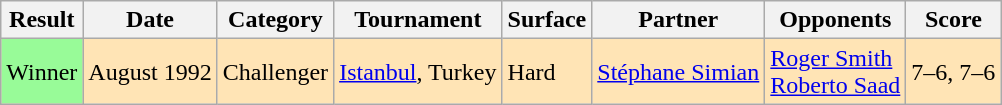<table class=wikitable>
<tr>
<th>Result</th>
<th>Date</th>
<th>Category</th>
<th>Tournament</th>
<th>Surface</th>
<th>Partner</th>
<th>Opponents</th>
<th>Score</th>
</tr>
<tr style="background:moccasin;">
<td style="background:#98FB98">Winner</td>
<td>August 1992</td>
<td>Challenger</td>
<td><a href='#'>Istanbul</a>, Turkey</td>
<td>Hard</td>
<td> <a href='#'>Stéphane Simian</a></td>
<td> <a href='#'>Roger Smith</a><br> <a href='#'>Roberto Saad</a></td>
<td>7–6, 7–6</td>
</tr>
</table>
